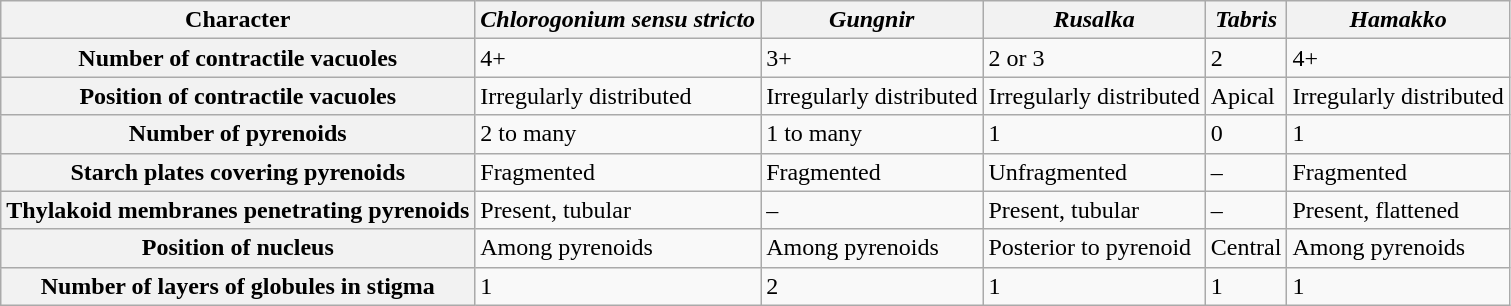<table class="wikitable">
<tr>
<th>Character</th>
<th><em>Chlorogonium</em> <em>sensu stricto</em></th>
<th><em>Gungnir</em></th>
<th><em>Rusalka</em></th>
<th><em>Tabris</em></th>
<th><em>Hamakko</em></th>
</tr>
<tr>
<th>Number of contractile vacuoles</th>
<td>4+</td>
<td>3+</td>
<td>2 or 3</td>
<td>2</td>
<td>4+</td>
</tr>
<tr>
<th>Position of contractile vacuoles</th>
<td>Irregularly distributed</td>
<td>Irregularly distributed</td>
<td>Irregularly distributed</td>
<td>Apical</td>
<td>Irregularly distributed</td>
</tr>
<tr>
<th>Number of pyrenoids</th>
<td>2 to many</td>
<td>1 to many</td>
<td>1</td>
<td>0</td>
<td>1</td>
</tr>
<tr>
<th>Starch plates covering pyrenoids</th>
<td>Fragmented</td>
<td>Fragmented</td>
<td>Unfragmented</td>
<td>–</td>
<td>Fragmented</td>
</tr>
<tr>
<th>Thylakoid membranes penetrating pyrenoids</th>
<td>Present, tubular</td>
<td>–</td>
<td>Present, tubular</td>
<td>–</td>
<td>Present, flattened</td>
</tr>
<tr>
<th>Position of nucleus</th>
<td>Among pyrenoids</td>
<td>Among pyrenoids</td>
<td>Posterior to pyrenoid</td>
<td>Central</td>
<td>Among pyrenoids</td>
</tr>
<tr>
<th>Number of layers of globules in stigma</th>
<td>1</td>
<td>2</td>
<td>1</td>
<td>1</td>
<td>1</td>
</tr>
</table>
